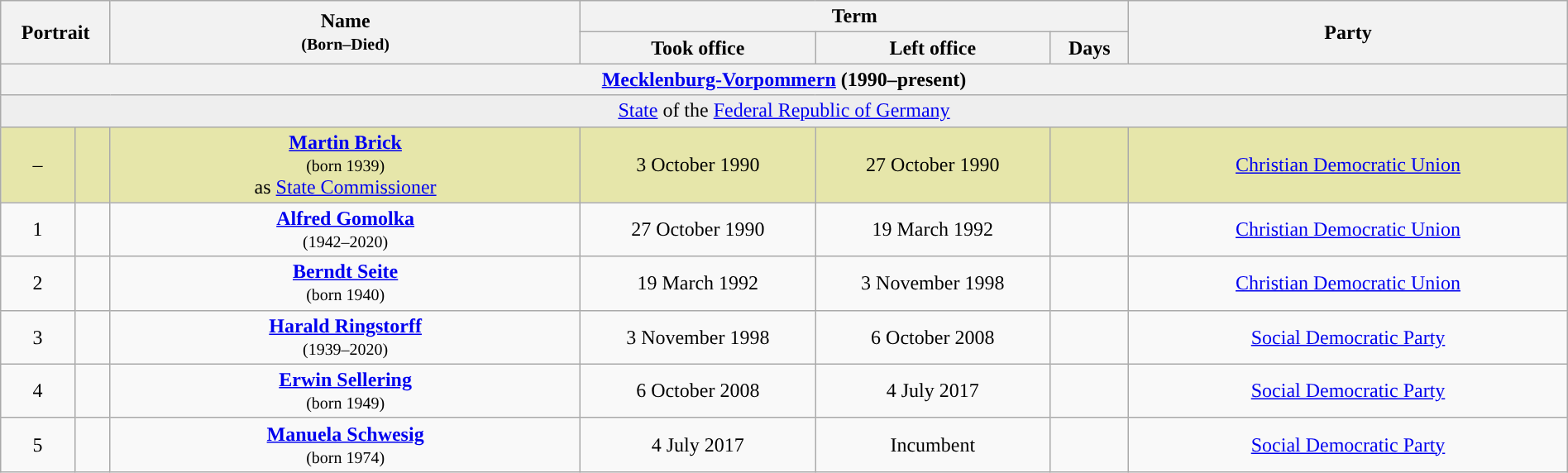<table class="wikitable" style="text-align:center; width:100%; border:1px #AAAAFF solid">
<tr>
<th width=80px rowspan=2 colspan=2>Portrait</th>
<th width=30% rowspan=2>Name<br><small>(Born–Died)</small></th>
<th width=35% colspan=3>Term</th>
<th width=28% rowspan=2>Party</th>
</tr>
<tr>
<th>Took office</th>
<th>Left office</th>
<th>Days</th>
</tr>
<tr>
<th colspan="7"><a href='#'>Mecklenburg-Vorpommern</a> (1990–present)</th>
</tr>
<tr>
<td bgcolor=#EEEEEE colspan=8><a href='#'>State</a> of the <a href='#'>Federal Republic of Germany</a></td>
</tr>
<tr style="background-color: #E6E6AA">
<td style="background:">–</td>
<td></td>
<td><strong><a href='#'>Martin Brick</a></strong><br><small>(born 1939) </small><br>as <a href='#'>State Commissioner</a></td>
<td>3 October 1990</td>
<td>27 October 1990</td>
<td></td>
<td><a href='#'>Christian Democratic Union</a></td>
</tr>
<tr>
<td style="background:">1</td>
<td></td>
<td><strong><a href='#'>Alfred Gomolka</a></strong><br><small>(1942–2020)</small></td>
<td>27 October 1990</td>
<td>19 March 1992<br></td>
<td></td>
<td><a href='#'>Christian Democratic Union</a></td>
</tr>
<tr>
<td style="background:">2</td>
<td></td>
<td><strong><a href='#'>Berndt Seite</a></strong><br><small>(born 1940)</small></td>
<td>19 March 1992</td>
<td>3 November 1998</td>
<td></td>
<td><a href='#'>Christian Democratic Union</a></td>
</tr>
<tr>
<td style="background:">3</td>
<td></td>
<td><strong><a href='#'>Harald Ringstorff</a></strong><br><small>(1939–2020)</small></td>
<td>3 November 1998</td>
<td>6 October 2008<br></td>
<td></td>
<td><a href='#'>Social Democratic Party</a></td>
</tr>
<tr>
<td style="background:">4</td>
<td></td>
<td><strong><a href='#'>Erwin Sellering</a></strong><br><small>(born 1949)</small></td>
<td>6 October 2008</td>
<td>4 July 2017<br></td>
<td></td>
<td><a href='#'>Social Democratic Party</a></td>
</tr>
<tr>
<td style="background:">5</td>
<td></td>
<td><strong><a href='#'>Manuela Schwesig</a></strong><br><small>(born 1974)</small></td>
<td>4 July 2017</td>
<td>Incumbent</td>
<td></td>
<td><a href='#'>Social Democratic Party</a></td>
</tr>
</table>
